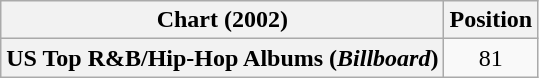<table class="wikitable plainrowheaders" style="text-align:center">
<tr>
<th scope="col">Chart (2002)</th>
<th scope="col">Position</th>
</tr>
<tr>
<th scope="row">US Top R&B/Hip-Hop Albums (<em>Billboard</em>)</th>
<td>81</td>
</tr>
</table>
